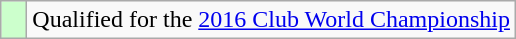<table class="wikitable" style="text-align: left;">
<tr>
<td width=10px bgcolor=#ccffcc></td>
<td>Qualified for the <a href='#'>2016 Club World Championship</a></td>
</tr>
</table>
